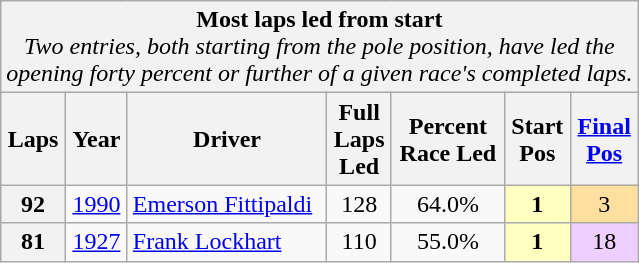<table class="wikitable">
<tr>
<td style="background:#F2F2F2;" align="center" colspan="7"><strong>Most laps led from start</strong><br><em>Two entries, both starting from the pole position, have led the<br>opening forty percent or further of a given race's completed laps.</em></td>
</tr>
<tr>
<td style="background:#F2F2F2;" align="center"><strong>Laps</strong></td>
<td style="background:#F2F2F2;" align="center"><strong>Year</strong></td>
<td style="background:#F2F2F2;" align="center"><strong>Driver</strong></td>
<td style="background:#F2F2F2;" align="center"><strong>Full<br>Laps<br>Led</strong></td>
<td style="background:#F2F2F2;" align="center"><strong>Percent<br>Race Led</strong></td>
<td style="background:#F2F2F2;" align="center"><strong>Start<br>Pos</strong></td>
<td style="background:#F2F2F2;" align="center"><strong><a href='#'>Final<br>Pos</a></strong></td>
</tr>
<tr>
<td style="background:#F2F2F2;" align="center"><strong>92</strong></td>
<td align="center"><a href='#'>1990</a></td>
<td> <a href='#'>Emerson Fittipaldi</a></td>
<td align="center">128</td>
<td align="center">64.0%</td>
<td style="background:#FFFFBF;" align="center"><strong>1</strong></td>
<td style="background:#FFDF9F;" align="center">3</td>
</tr>
<tr>
<td style="background:#F2F2F2;" align="center"><strong>81</strong></td>
<td align=center><a href='#'>1927</a></td>
<td> <a href='#'>Frank Lockhart</a></td>
<td align="center">110</td>
<td align="center">55.0%</td>
<td style="background:#FFFFBF;" align="center"><strong>1</strong></td>
<td style="background:#EFCFFF;" align="center">18</td>
</tr>
</table>
